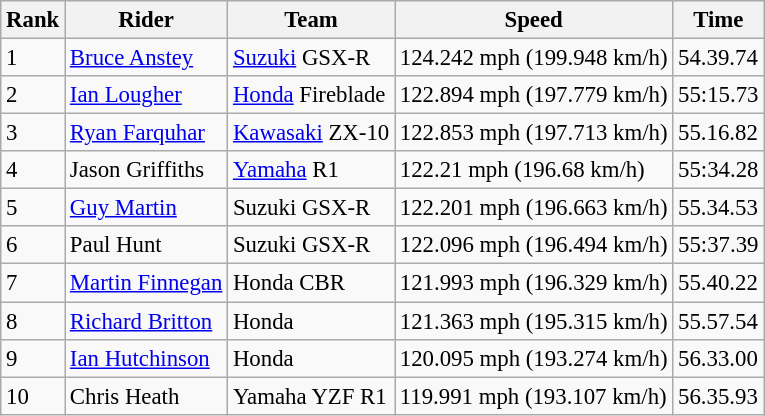<table class="wikitable" style="font-size: 95%;">
<tr style="background:#efefef;">
<th>Rank</th>
<th>Rider</th>
<th>Team</th>
<th>Speed</th>
<th>Time</th>
</tr>
<tr>
<td>1</td>
<td> <a href='#'>Bruce Anstey</a></td>
<td><a href='#'>Suzuki</a> GSX-R</td>
<td><span>124.242 mph (199.948 km/h)</span></td>
<td>54.39.74</td>
</tr>
<tr>
<td>2</td>
<td> <a href='#'>Ian Lougher</a></td>
<td><a href='#'>Honda</a> Fireblade</td>
<td><span>122.894 mph (197.779 km/h)</span></td>
<td>55:15.73</td>
</tr>
<tr>
<td>3</td>
<td> <a href='#'>Ryan Farquhar</a></td>
<td><a href='#'>Kawasaki</a> ZX-10</td>
<td><span>122.853 mph (197.713 km/h)</span></td>
<td>55.16.82</td>
</tr>
<tr>
<td>4</td>
<td> Jason Griffiths</td>
<td><a href='#'>Yamaha</a> R1</td>
<td><span>122.21 mph (196.68 km/h)</span></td>
<td>55:34.28</td>
</tr>
<tr>
<td>5</td>
<td> <a href='#'>Guy Martin</a></td>
<td>Suzuki GSX-R</td>
<td><span>122.201 mph (196.663 km/h)</span></td>
<td>55.34.53</td>
</tr>
<tr>
<td>6</td>
<td> Paul Hunt</td>
<td>Suzuki GSX-R</td>
<td><span>122.096 mph (196.494 km/h)</span></td>
<td>55:37.39</td>
</tr>
<tr>
<td>7</td>
<td> <a href='#'>Martin Finnegan</a></td>
<td>Honda CBR</td>
<td><span>121.993 mph (196.329 km/h)</span></td>
<td>55.40.22</td>
</tr>
<tr>
<td>8</td>
<td> <a href='#'>Richard Britton</a></td>
<td>Honda</td>
<td><span>121.363 mph (195.315 km/h)</span></td>
<td>55.57.54</td>
</tr>
<tr>
<td>9</td>
<td> <a href='#'>Ian Hutchinson</a></td>
<td>Honda</td>
<td><span>120.095 mph (193.274 km/h)</span></td>
<td>56.33.00</td>
</tr>
<tr>
<td>10</td>
<td> Chris Heath</td>
<td>Yamaha YZF R1</td>
<td><span>119.991 mph (193.107 km/h)</span></td>
<td>56.35.93</td>
</tr>
</table>
